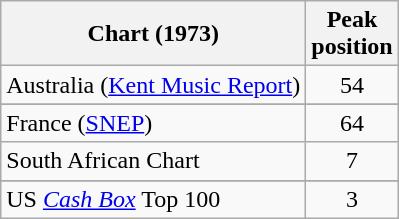<table class="wikitable sortable">
<tr>
<th>Chart (1973)</th>
<th>Peak<br>position</th>
</tr>
<tr>
<td>Australia (<a href='#'>Kent Music Report</a>)</td>
<td align="center">54</td>
</tr>
<tr>
</tr>
<tr>
</tr>
<tr>
</tr>
<tr>
</tr>
<tr>
</tr>
<tr>
</tr>
<tr>
<td>France (<a href='#'>SNEP</a>)</td>
<td align="center">64</td>
</tr>
<tr>
<td>South African Chart</td>
<td align="center">7</td>
</tr>
<tr>
</tr>
<tr>
<td>US <a href='#'><em>Cash Box</em></a> Top 100</td>
<td align="center">3</td>
</tr>
</table>
